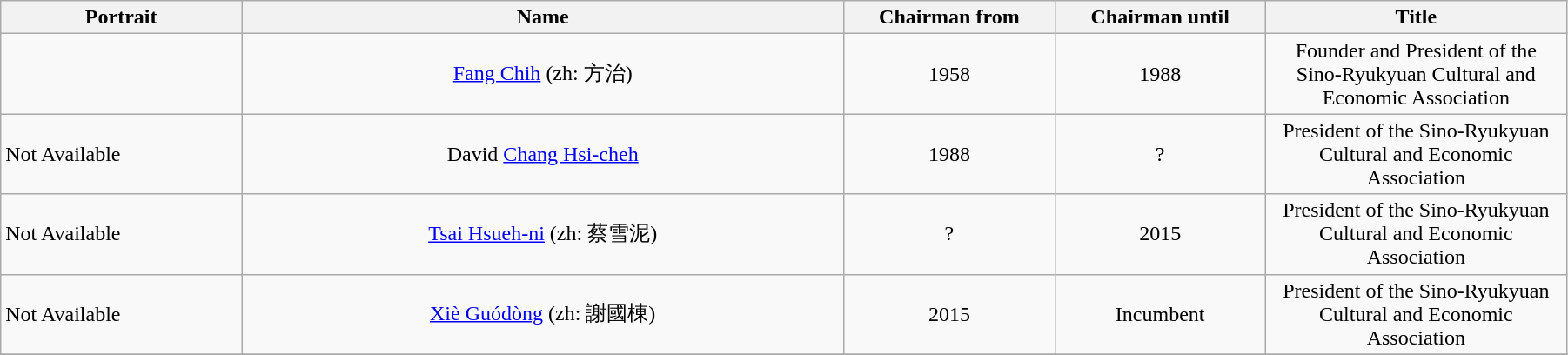<table width=95% class="wikitable">
<tr>
<th width=8%>Portrait</th>
<th width=20%>Name</th>
<th width=7%>Chairman from</th>
<th width=7%>Chairman until</th>
<th width=10%>Title</th>
</tr>
<tr>
<td align="center"></td>
<td align="center"><a href='#'>Fang Chih</a> (zh: 方治)</td>
<td align="center">1958</td>
<td align="center">1988</td>
<td align="center">Founder and President of the Sino-Ryukyuan Cultural and Economic Association</td>
</tr>
<tr>
<td>Not Available</td>
<td align="center">David <a href='#'>Chang Hsi-cheh</a></td>
<td align="center">1988</td>
<td align="center">?</td>
<td align="center">President of the Sino-Ryukyuan Cultural and Economic Association</td>
</tr>
<tr>
<td>Not Available</td>
<td align="center"><a href='#'>Tsai Hsueh-ni</a> (zh: 蔡雪泥)</td>
<td align="center">?</td>
<td align="center">2015</td>
<td align="center">President of the Sino-Ryukyuan Cultural and Economic Association</td>
</tr>
<tr>
<td>Not Available</td>
<td align="center"><a href='#'>Xiè Guódòng</a> (zh: 謝國棟)</td>
<td align="center">2015</td>
<td align="center">Incumbent</td>
<td align="center">President of the Sino-Ryukyuan Cultural and Economic Association</td>
</tr>
<tr>
</tr>
</table>
